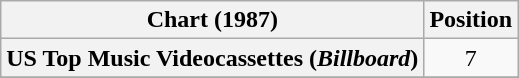<table class="wikitable plainrowheaders sortable" style="text-align:center;">
<tr>
<th scope="col">Chart (1987)</th>
<th scope="col">Position</th>
</tr>
<tr>
<th scope="row">US Top Music Videocassettes (<em>Billboard</em>)</th>
<td>7</td>
</tr>
<tr>
</tr>
</table>
